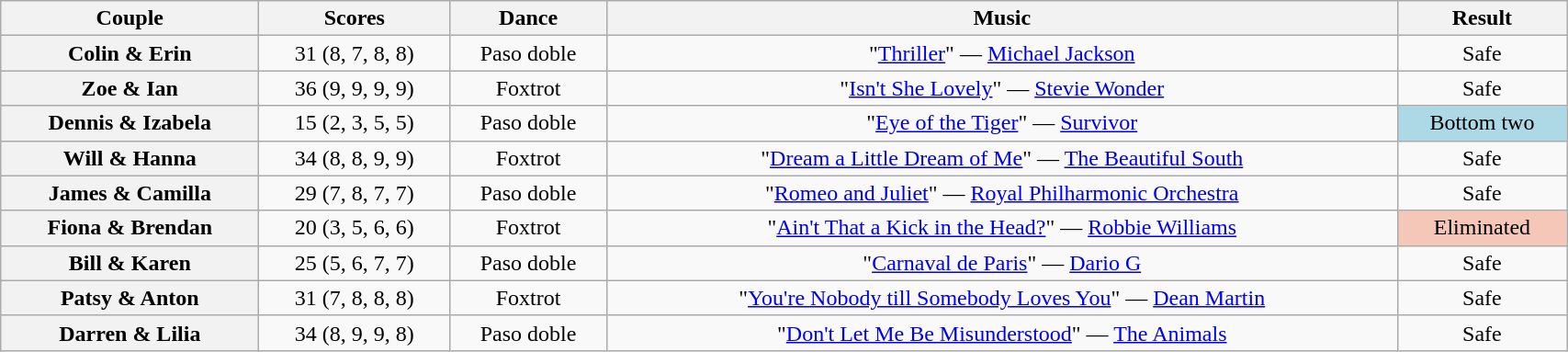<table class="wikitable sortable" style="text-align:center; width:90%">
<tr>
<th scope="col">Couple</th>
<th scope="col">Scores</th>
<th scope="col" class="unsortable">Dance</th>
<th scope="col" class="unsortable">Music</th>
<th scope="col" class="unsortable">Result</th>
</tr>
<tr>
<th scope="row">Colin & Erin</th>
<td>31 (8, 7, 8, 8)</td>
<td>Paso doble</td>
<td>"<a href='#'>Thriller</a>" — <a href='#'>Michael Jackson</a></td>
<td>Safe</td>
</tr>
<tr>
<th scope="row">Zoe & Ian</th>
<td>36 (9, 9, 9, 9)</td>
<td>Foxtrot</td>
<td>"<a href='#'>Isn't She Lovely</a>" — <a href='#'>Stevie Wonder</a></td>
<td>Safe</td>
</tr>
<tr>
<th scope="row">Dennis & Izabela</th>
<td>15 (2, 3, 5, 5)</td>
<td>Paso doble</td>
<td>"<a href='#'>Eye of the Tiger</a>" — <a href='#'>Survivor</a></td>
<td bgcolor="lightblue">Bottom two</td>
</tr>
<tr>
<th scope="row">Will & Hanna</th>
<td>34 (8, 8, 9, 9)</td>
<td>Foxtrot</td>
<td>"<a href='#'>Dream a Little Dream of Me</a>" — <a href='#'>The Beautiful South</a></td>
<td>Safe</td>
</tr>
<tr>
<th scope="row">James & Camilla</th>
<td>29 (7, 8, 7, 7)</td>
<td>Paso doble</td>
<td>"<a href='#'>Romeo and Juliet</a>" — <a href='#'>Royal Philharmonic Orchestra</a></td>
<td>Safe</td>
</tr>
<tr>
<th scope="row">Fiona & Brendan</th>
<td>20 (3, 5, 6, 6)</td>
<td>Foxtrot</td>
<td>"<a href='#'>Ain't That a Kick in the Head?</a>" — <a href='#'>Robbie Williams</a></td>
<td bgcolor="f4c7b8">Eliminated</td>
</tr>
<tr>
<th scope="row">Bill & Karen</th>
<td>25 (5, 6, 7, 7)</td>
<td>Paso doble</td>
<td>"<a href='#'>Carnaval de Paris</a>" — <a href='#'>Dario G</a></td>
<td>Safe</td>
</tr>
<tr>
<th scope="row">Patsy & Anton</th>
<td>31 (7, 8, 8, 8)</td>
<td>Foxtrot</td>
<td>"<a href='#'>You're Nobody till Somebody Loves You</a>" — <a href='#'>Dean Martin</a></td>
<td>Safe</td>
</tr>
<tr>
<th scope="row">Darren & Lilia</th>
<td>34 (8, 9, 9, 8)</td>
<td>Paso doble</td>
<td>"<a href='#'>Don't Let Me Be Misunderstood</a>" — <a href='#'>The Animals</a></td>
<td>Safe</td>
</tr>
</table>
